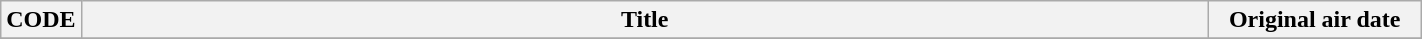<table class="wikitable" style="width: 75%;">
<tr>
<th style="width: 5%;">CODE</th>
<th>Title</th>
<th style="width: 15%;">Original air date</th>
</tr>
<tr>
</tr>
</table>
